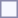<table style="border:1px solid #8888aa; background-color:#f7f8ff; padding:5px; font-size:95%; margin: 0px 12px 12px 0px;">
</table>
